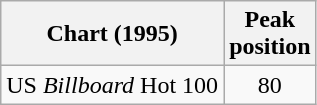<table Class = "wikitable sortable">
<tr>
<th>Chart (1995)</th>
<th>Peak<br>position</th>
</tr>
<tr>
<td>US <em>Billboard</em> Hot 100</td>
<td align=center>80</td>
</tr>
</table>
